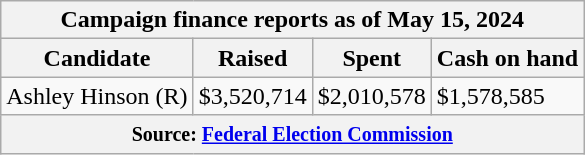<table class="wikitable sortable">
<tr>
<th colspan=4>Campaign finance reports as of May 15, 2024</th>
</tr>
<tr style="text-align:center;">
<th>Candidate</th>
<th>Raised</th>
<th>Spent</th>
<th>Cash on hand</th>
</tr>
<tr>
<td>Ashley Hinson (R)</td>
<td>$3,520,714</td>
<td>$2,010,578</td>
<td>$1,578,585</td>
</tr>
<tr>
<th colspan="4"><small>Source: <a href='#'>Federal Election Commission</a></small></th>
</tr>
</table>
